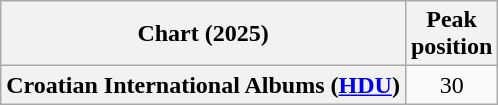<table class="wikitable sortable plainrowheaders" style="text-align:center">
<tr>
<th scope="col">Chart (2025)</th>
<th scope="col">Peak<br>position</th>
</tr>
<tr>
<th scope="row">Croatian International Albums (<a href='#'>HDU</a>)</th>
<td>30</td>
</tr>
</table>
